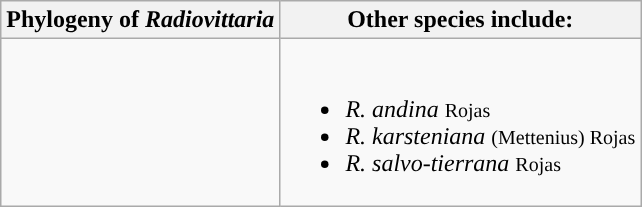<table class="wikitable">
<tr>
<th colspan=1>Phylogeny of <em>Radiovittaria</em></th>
<th colspan=1>Other species include:</th>
</tr>
<tr>
<td style="vertical-align:top"><br></td>
<td><br><ul><li><em>R. andina</em> <small>Rojas</small></li><li><em>R. karsteniana</em> <small>(Mettenius) Rojas</small></li><li><em>R. salvo-tierrana</em> <small>Rojas</small></li></ul></td>
</tr>
</table>
